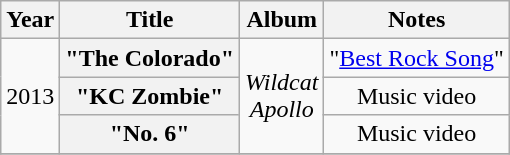<table class="wikitable plainrowheaders" style="text-align:center;">
<tr>
<th scope="col" rowspan="1">Year</th>
<th scope="col" rowspan="1">Title</th>
<th scope="col" rowspan="1">Album</th>
<th scope="col" rowspan="1">Notes</th>
</tr>
<tr>
<td rowspan="3">2013</td>
<th scope="row">"The Colorado"</th>
<td rowspan="3"><em>Wildcat<br>Apollo</em></td>
<td>"<a href='#'>Best Rock Song</a>"</td>
</tr>
<tr>
<th scope="row">"KC Zombie"</th>
<td>Music video</td>
</tr>
<tr>
<th scope="row">"No. 6"</th>
<td>Music video</td>
</tr>
<tr>
</tr>
</table>
